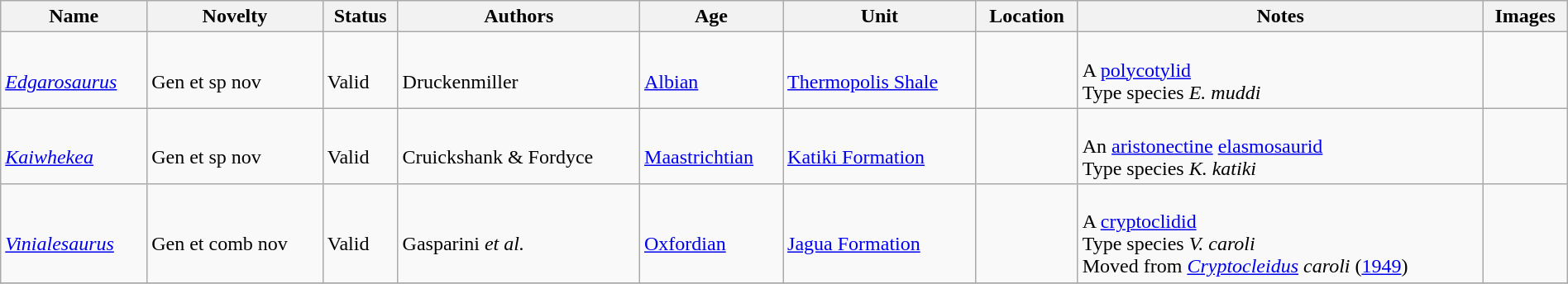<table class="wikitable sortable" align="center" width="100%">
<tr>
<th>Name</th>
<th>Novelty</th>
<th>Status</th>
<th>Authors</th>
<th>Age</th>
<th>Unit</th>
<th>Location</th>
<th>Notes</th>
<th>Images</th>
</tr>
<tr>
<td><br><em><a href='#'>Edgarosaurus</a></em></td>
<td><br>Gen et sp nov</td>
<td><br>Valid</td>
<td><br>Druckenmiller</td>
<td><br><a href='#'>Albian</a></td>
<td><br><a href='#'>Thermopolis Shale</a></td>
<td><br><br></td>
<td><br>A <a href='#'>polycotylid</a><br> Type species <em>E. muddi</em></td>
<td><br></td>
</tr>
<tr>
<td><br><em><a href='#'>Kaiwhekea</a></em></td>
<td><br>Gen et sp nov</td>
<td><br>Valid</td>
<td><br>Cruickshank & Fordyce</td>
<td><br><a href='#'>Maastrichtian</a></td>
<td><br><a href='#'>Katiki Formation</a></td>
<td><br><br></td>
<td><br>An <a href='#'>aristonectine</a> <a href='#'>elasmosaurid</a><br> Type species <em>K. katiki</em></td>
<td><br></td>
</tr>
<tr>
<td><br><em><a href='#'>Vinialesaurus</a></em></td>
<td><br>Gen et comb nov</td>
<td><br>Valid</td>
<td><br>Gasparini <em>et al.</em></td>
<td><br><a href='#'>Oxfordian</a></td>
<td><br><a href='#'>Jagua Formation</a></td>
<td><br></td>
<td><br>A <a href='#'>cryptoclidid</a><br> Type species <em>V. caroli</em><br> Moved from <em><a href='#'>Cryptocleidus</a> caroli</em> (<a href='#'>1949</a>)</td>
<td></td>
</tr>
<tr>
</tr>
</table>
